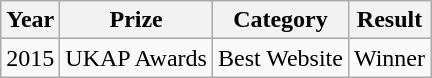<table class="wikitable">
<tr>
<th>Year</th>
<th>Prize</th>
<th>Category</th>
<th>Result</th>
</tr>
<tr>
<td>2015</td>
<td>UKAP Awards</td>
<td>Best Website</td>
<td>Winner</td>
</tr>
</table>
